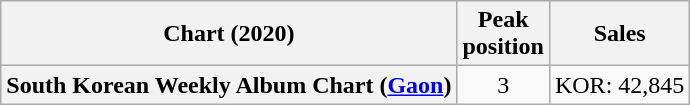<table class="wikitable sortable plainrowheaders" style="text-align:center">
<tr>
<th>Chart (2020)</th>
<th>Peak<br>position</th>
<th><strong>Sales</strong></th>
</tr>
<tr>
<th scope="row">South Korean Weekly Album Chart (<a href='#'>Gaon</a>)</th>
<td>3</td>
<td>KOR: 42,845</td>
</tr>
</table>
